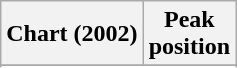<table class="wikitable plainrowheaders">
<tr>
<th>Chart (2002)</th>
<th>Peak<br>position</th>
</tr>
<tr>
</tr>
<tr>
</tr>
<tr>
</tr>
</table>
